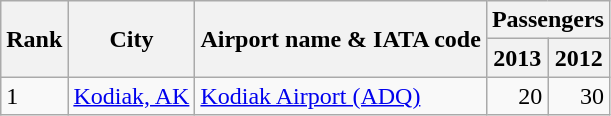<table class="wikitable">
<tr>
<th rowspan="2">Rank</th>
<th rowspan="2">City</th>
<th rowspan="2">Airport name & IATA code</th>
<th colspan="2">Passengers</th>
</tr>
<tr>
<th>2013</th>
<th>2012</th>
</tr>
<tr>
<td>1</td>
<td><a href='#'>Kodiak, AK</a></td>
<td><a href='#'>Kodiak Airport (ADQ)</a></td>
<td align="right">20</td>
<td align="right">30</td>
</tr>
</table>
